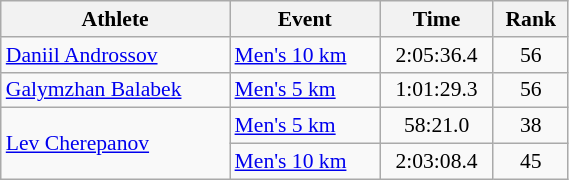<table class="wikitable" style="text-align:center; font-size:90%; width:30%;">
<tr>
<th>Athlete</th>
<th>Event</th>
<th>Time</th>
<th>Rank</th>
</tr>
<tr>
<td align=left><a href='#'>Daniil  Androssov</a></td>
<td align=left><a href='#'>Men's 10 km</a></td>
<td>2:05:36.4</td>
<td>56</td>
</tr>
<tr>
<td align=left><a href='#'>Galymzhan Balabek</a></td>
<td align=left><a href='#'>Men's 5 km</a></td>
<td>1:01:29.3</td>
<td>56</td>
</tr>
<tr>
<td align=left rowspan=2><a href='#'>Lev Cherepanov</a></td>
<td align=left><a href='#'>Men's 5 km</a></td>
<td>58:21.0</td>
<td>38</td>
</tr>
<tr>
<td align=left><a href='#'>Men's 10 km</a></td>
<td>2:03:08.4</td>
<td>45</td>
</tr>
</table>
